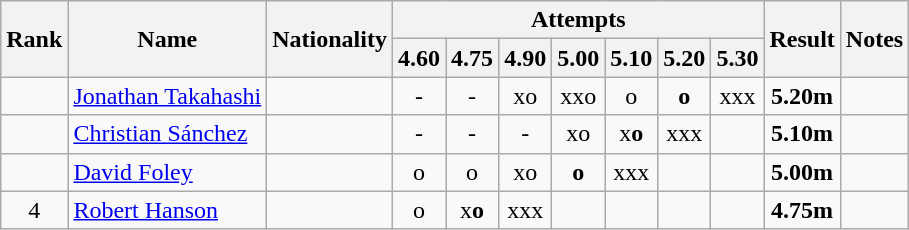<table class="wikitable sortable" style="text-align:center">
<tr>
<th rowspan=2>Rank</th>
<th rowspan=2>Name</th>
<th rowspan=2>Nationality</th>
<th colspan=7>Attempts</th>
<th rowspan=2>Result</th>
<th rowspan=2>Notes</th>
</tr>
<tr>
<th>4.60</th>
<th>4.75</th>
<th>4.90</th>
<th>5.00</th>
<th>5.10</th>
<th>5.20</th>
<th>5.30</th>
</tr>
<tr>
<td align=center></td>
<td align=left><a href='#'>Jonathan Takahashi</a></td>
<td align=left></td>
<td>-</td>
<td>-</td>
<td>xo</td>
<td>xxo</td>
<td>o</td>
<td><strong>o</strong></td>
<td>xxx</td>
<td><strong>5.20m</strong></td>
<td></td>
</tr>
<tr>
<td align=center></td>
<td align=left><a href='#'>Christian Sánchez</a></td>
<td align=left></td>
<td>-</td>
<td>-</td>
<td>-</td>
<td>xo</td>
<td>x<strong>o</strong></td>
<td>xxx</td>
<td></td>
<td><strong>5.10m</strong></td>
<td></td>
</tr>
<tr>
<td align=center></td>
<td align=left><a href='#'>David Foley</a></td>
<td align=left></td>
<td>o</td>
<td>o</td>
<td>xo</td>
<td><strong>o</strong></td>
<td>xxx</td>
<td></td>
<td></td>
<td><strong>5.00m</strong></td>
<td></td>
</tr>
<tr>
<td align=center>4</td>
<td align=left><a href='#'>Robert Hanson</a></td>
<td align=left></td>
<td>o</td>
<td>x<strong>o</strong></td>
<td>xxx</td>
<td></td>
<td></td>
<td></td>
<td></td>
<td><strong>4.75m</strong></td>
<td></td>
</tr>
</table>
